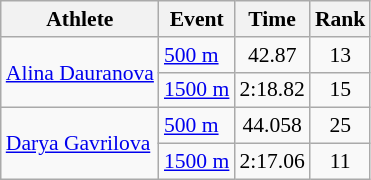<table class="wikitable" style="font-size:90%">
<tr>
<th>Athlete</th>
<th>Event</th>
<th>Time</th>
<th>Rank</th>
</tr>
<tr align=center>
<td align=left rowspan=2><a href='#'>Alina Dauranova</a></td>
<td align=left><a href='#'>500 m</a></td>
<td>42.87</td>
<td>13</td>
</tr>
<tr align=center>
<td align=left><a href='#'>1500 m</a></td>
<td>2:18.82</td>
<td>15</td>
</tr>
<tr align=center>
<td align=left rowspan=2><a href='#'>Darya Gavrilova</a></td>
<td align=left><a href='#'>500 m</a></td>
<td>44.058</td>
<td>25</td>
</tr>
<tr align=center>
<td align=left><a href='#'>1500 m</a></td>
<td>2:17.06</td>
<td>11</td>
</tr>
</table>
